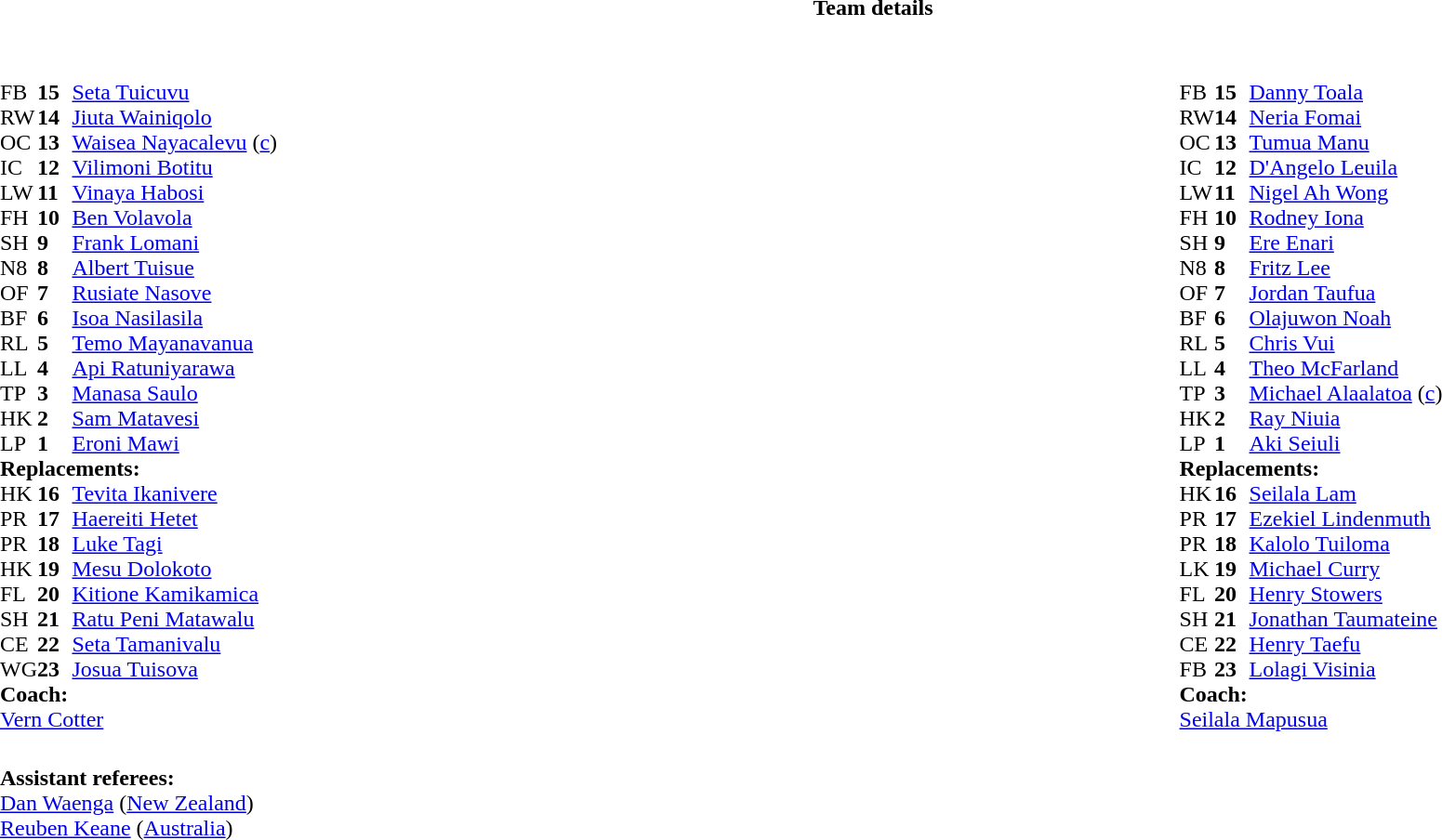<table border="0" style="width:100%;" class="collapsible collapsed">
<tr>
<th>Team details</th>
</tr>
<tr>
<td><br><table style="width:100%">
<tr>
<td style="vertical-align:top;width:50%"><br><table cellspacing="0" cellpadding="0">
<tr>
<th width="25"></th>
<th width="25"></th>
</tr>
<tr>
<td>FB</td>
<td><strong>15</strong></td>
<td><a href='#'>Seta Tuicuvu</a></td>
</tr>
<tr>
<td>RW</td>
<td><strong>14</strong></td>
<td><a href='#'>Jiuta Wainiqolo</a></td>
<td></td>
<td></td>
</tr>
<tr>
<td>OC</td>
<td><strong>13</strong></td>
<td><a href='#'>Waisea Nayacalevu</a> (<a href='#'>c</a>)</td>
</tr>
<tr>
<td>IC</td>
<td><strong>12</strong></td>
<td><a href='#'>Vilimoni Botitu</a></td>
<td></td>
<td></td>
</tr>
<tr>
<td>LW</td>
<td><strong>11</strong></td>
<td><a href='#'>Vinaya Habosi</a></td>
</tr>
<tr>
<td>FH</td>
<td><strong>10</strong></td>
<td><a href='#'>Ben Volavola</a></td>
</tr>
<tr>
<td>SH</td>
<td><strong>9</strong></td>
<td><a href='#'>Frank Lomani</a></td>
<td></td>
<td></td>
</tr>
<tr>
<td>N8</td>
<td><strong>8</strong></td>
<td><a href='#'>Albert Tuisue</a></td>
</tr>
<tr>
<td>OF</td>
<td><strong>7</strong></td>
<td><a href='#'>Rusiate Nasove</a></td>
<td></td>
<td></td>
</tr>
<tr>
<td>BF</td>
<td><strong>6</strong></td>
<td><a href='#'>Isoa Nasilasila</a></td>
</tr>
<tr>
<td>RL</td>
<td><strong>5</strong></td>
<td><a href='#'>Temo Mayanavanua</a></td>
</tr>
<tr>
<td>LL</td>
<td><strong>4</strong></td>
<td><a href='#'>Api Ratuniyarawa</a></td>
<td></td>
<td></td>
</tr>
<tr>
<td>TP</td>
<td><strong>3</strong></td>
<td><a href='#'>Manasa Saulo</a></td>
<td></td>
<td></td>
</tr>
<tr>
<td>HK</td>
<td><strong>2</strong></td>
<td><a href='#'>Sam Matavesi</a></td>
<td></td>
<td></td>
</tr>
<tr>
<td>LP</td>
<td><strong>1</strong></td>
<td><a href='#'>Eroni Mawi</a></td>
<td></td>
<td></td>
</tr>
<tr>
<td colspan=3><strong>Replacements:</strong></td>
</tr>
<tr>
<td>HK</td>
<td><strong>16</strong></td>
<td><a href='#'>Tevita Ikanivere</a></td>
<td></td>
<td></td>
</tr>
<tr>
<td>PR</td>
<td><strong>17</strong></td>
<td><a href='#'>Haereiti Hetet</a></td>
<td></td>
<td></td>
</tr>
<tr>
<td>PR</td>
<td><strong>18</strong></td>
<td><a href='#'>Luke Tagi</a></td>
<td></td>
<td></td>
</tr>
<tr>
<td>HK</td>
<td><strong>19</strong></td>
<td><a href='#'>Mesu Dolokoto</a></td>
<td></td>
<td></td>
</tr>
<tr>
<td>FL</td>
<td><strong>20</strong></td>
<td><a href='#'>Kitione Kamikamica</a></td>
<td></td>
<td></td>
</tr>
<tr>
<td>SH</td>
<td><strong>21</strong></td>
<td><a href='#'>Ratu Peni Matawalu</a></td>
<td></td>
<td></td>
</tr>
<tr>
<td>CE</td>
<td><strong>22</strong></td>
<td><a href='#'>Seta Tamanivalu</a></td>
<td></td>
<td></td>
</tr>
<tr>
<td>WG</td>
<td><strong>23</strong></td>
<td><a href='#'>Josua Tuisova</a></td>
<td></td>
<td></td>
</tr>
<tr>
<td colspan=3><strong>Coach:</strong></td>
</tr>
<tr>
<td colspan="4"> <a href='#'>Vern Cotter</a></td>
</tr>
</table>
</td>
<td style="vertical-align:top;width:50%"><br><table cellspacing="0" cellpadding="0" style="margin:auto">
<tr>
<th width="25"></th>
<th width="25"></th>
</tr>
<tr>
<td>FB</td>
<td><strong>15</strong></td>
<td><a href='#'>Danny Toala</a></td>
</tr>
<tr>
<td>RW</td>
<td><strong>14</strong></td>
<td><a href='#'>Neria Fomai</a></td>
</tr>
<tr>
<td>OC</td>
<td><strong>13</strong></td>
<td><a href='#'>Tumua Manu</a></td>
<td></td>
<td></td>
</tr>
<tr>
<td>IC</td>
<td><strong>12</strong></td>
<td><a href='#'>D'Angelo Leuila</a></td>
</tr>
<tr>
<td>LW</td>
<td><strong>11</strong></td>
<td><a href='#'>Nigel Ah Wong</a></td>
<td></td>
<td></td>
</tr>
<tr>
<td>FH</td>
<td><strong>10</strong></td>
<td><a href='#'>Rodney Iona</a></td>
</tr>
<tr>
<td>SH</td>
<td><strong>9</strong></td>
<td><a href='#'>Ere Enari</a></td>
<td></td>
<td></td>
</tr>
<tr>
<td>N8</td>
<td><strong>8</strong></td>
<td><a href='#'>Fritz Lee</a></td>
<td></td>
<td></td>
</tr>
<tr>
<td>OF</td>
<td><strong>7</strong></td>
<td><a href='#'>Jordan Taufua</a></td>
</tr>
<tr>
<td>BF</td>
<td><strong>6</strong></td>
<td><a href='#'>Olajuwon Noah</a></td>
<td></td>
<td></td>
</tr>
<tr>
<td>RL</td>
<td><strong>5</strong></td>
<td><a href='#'>Chris Vui</a></td>
</tr>
<tr>
<td>LL</td>
<td><strong>4</strong></td>
<td><a href='#'>Theo McFarland</a></td>
</tr>
<tr>
<td>TP</td>
<td><strong>3</strong></td>
<td><a href='#'>Michael Alaalatoa</a> (<a href='#'>c</a>)</td>
<td></td>
<td></td>
</tr>
<tr>
<td>HK</td>
<td><strong>2</strong></td>
<td><a href='#'>Ray Niuia</a></td>
<td></td>
<td></td>
</tr>
<tr>
<td>LP</td>
<td><strong>1</strong></td>
<td><a href='#'>Aki Seiuli</a></td>
<td></td>
<td></td>
</tr>
<tr>
<td colspan=3><strong>Replacements:</strong></td>
</tr>
<tr>
<td>HK</td>
<td><strong>16</strong></td>
<td><a href='#'>Seilala Lam</a></td>
<td></td>
<td></td>
</tr>
<tr>
<td>PR</td>
<td><strong>17</strong></td>
<td><a href='#'>Ezekiel Lindenmuth</a></td>
<td></td>
<td></td>
</tr>
<tr>
<td>PR</td>
<td><strong>18</strong></td>
<td><a href='#'>Kalolo Tuiloma</a></td>
<td></td>
<td></td>
</tr>
<tr>
<td>LK</td>
<td><strong>19</strong></td>
<td><a href='#'>Michael Curry</a></td>
<td></td>
<td></td>
</tr>
<tr>
<td>FL</td>
<td><strong>20</strong></td>
<td><a href='#'>Henry Stowers</a></td>
<td></td>
<td></td>
</tr>
<tr>
<td>SH</td>
<td><strong>21</strong></td>
<td><a href='#'>Jonathan Taumateine</a></td>
<td></td>
<td></td>
</tr>
<tr>
<td>CE</td>
<td><strong>22</strong></td>
<td><a href='#'>Henry Taefu</a></td>
<td></td>
<td></td>
</tr>
<tr>
<td>FB</td>
<td><strong>23</strong></td>
<td><a href='#'>Lolagi Visinia</a></td>
<td></td>
<td></td>
</tr>
<tr>
<td colspan=3><strong>Coach:</strong></td>
</tr>
<tr>
<td colspan="4"> <a href='#'>Seilala Mapusua</a></td>
</tr>
</table>
</td>
</tr>
</table>
<table style="width:100%">
<tr>
<td><br><strong>Assistant referees:</strong>
<br><a href='#'>Dan Waenga</a> (<a href='#'>New Zealand</a>)
<br><a href='#'>Reuben Keane</a> (<a href='#'>Australia</a>)</td>
</tr>
</table>
</td>
</tr>
</table>
